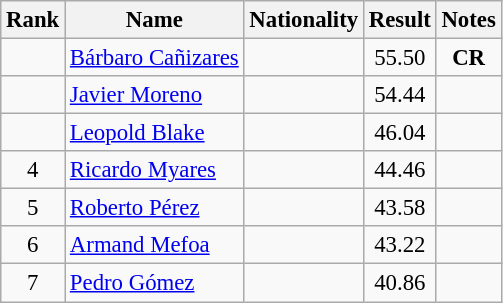<table class="wikitable sortable" style="text-align:center;font-size:95%">
<tr>
<th>Rank</th>
<th>Name</th>
<th>Nationality</th>
<th>Result</th>
<th>Notes</th>
</tr>
<tr>
<td></td>
<td align=left><a href='#'>Bárbaro Cañizares</a></td>
<td align=left></td>
<td>55.50</td>
<td><strong>CR</strong></td>
</tr>
<tr>
<td></td>
<td align=left><a href='#'>Javier Moreno</a></td>
<td align=left></td>
<td>54.44</td>
<td></td>
</tr>
<tr>
<td></td>
<td align=left><a href='#'>Leopold Blake</a></td>
<td align=left></td>
<td>46.04</td>
<td></td>
</tr>
<tr>
<td>4</td>
<td align=left><a href='#'>Ricardo Myares</a></td>
<td align=left></td>
<td>44.46</td>
<td></td>
</tr>
<tr>
<td>5</td>
<td align=left><a href='#'>Roberto Pérez</a></td>
<td align=left></td>
<td>43.58</td>
<td></td>
</tr>
<tr>
<td>6</td>
<td align=left><a href='#'>Armand Mefoa</a></td>
<td align=left></td>
<td>43.22</td>
<td></td>
</tr>
<tr>
<td>7</td>
<td align=left><a href='#'>Pedro Gómez</a></td>
<td align=left></td>
<td>40.86</td>
<td></td>
</tr>
</table>
